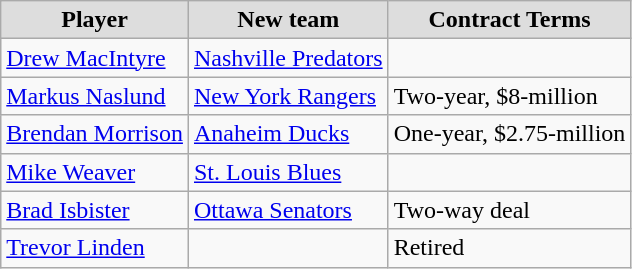<table class="wikitable">
<tr align="center"  bgcolor="#dddddd">
<td><strong>Player</strong></td>
<td><strong>New team</strong></td>
<td><strong>Contract Terms</strong></td>
</tr>
<tr>
<td><a href='#'>Drew MacIntyre</a></td>
<td><a href='#'>Nashville Predators</a></td>
<td></td>
</tr>
<tr>
<td><a href='#'>Markus Naslund</a></td>
<td><a href='#'>New York Rangers</a></td>
<td>Two-year, $8-million</td>
</tr>
<tr>
<td><a href='#'>Brendan Morrison</a></td>
<td><a href='#'>Anaheim Ducks</a></td>
<td>One-year, $2.75-million</td>
</tr>
<tr>
<td><a href='#'>Mike Weaver</a></td>
<td><a href='#'>St. Louis Blues</a></td>
<td></td>
</tr>
<tr>
<td><a href='#'>Brad Isbister</a></td>
<td><a href='#'>Ottawa Senators</a></td>
<td>Two-way deal</td>
</tr>
<tr>
<td><a href='#'>Trevor Linden</a></td>
<td></td>
<td>Retired</td>
</tr>
</table>
